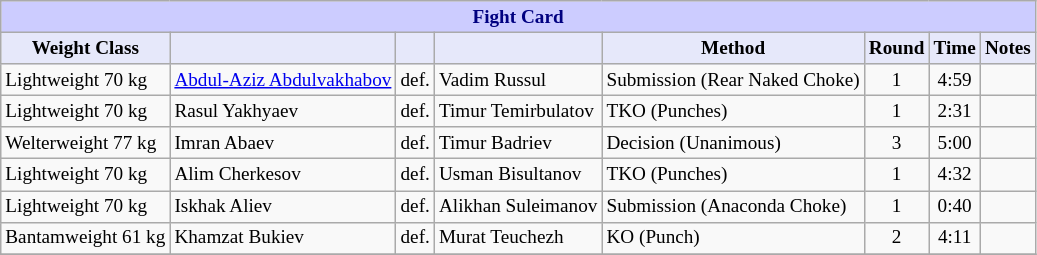<table class="wikitable" style="font-size: 80%;">
<tr>
<th colspan="8" style="background-color: #ccf; color: #000080; text-align: center;"><strong>Fight Card</strong></th>
</tr>
<tr>
<th colspan="1" style="background-color: #E6E8FA; color: #000000; text-align: center;">Weight Class</th>
<th colspan="1" style="background-color: #E6E8FA; color: #000000; text-align: center;"></th>
<th colspan="1" style="background-color: #E6E8FA; color: #000000; text-align: center;"></th>
<th colspan="1" style="background-color: #E6E8FA; color: #000000; text-align: center;"></th>
<th colspan="1" style="background-color: #E6E8FA; color: #000000; text-align: center;">Method</th>
<th colspan="1" style="background-color: #E6E8FA; color: #000000; text-align: center;">Round</th>
<th colspan="1" style="background-color: #E6E8FA; color: #000000; text-align: center;">Time</th>
<th colspan="1" style="background-color: #E6E8FA; color: #000000; text-align: center;">Notes</th>
</tr>
<tr>
<td>Lightweight 70 kg</td>
<td> <a href='#'>Abdul-Aziz Abdulvakhabov</a></td>
<td>def.</td>
<td> Vadim Russul</td>
<td>Submission (Rear Naked Choke)</td>
<td align=center>1</td>
<td align=center>4:59</td>
<td></td>
</tr>
<tr>
<td>Lightweight 70 kg</td>
<td> Rasul Yakhyaev</td>
<td>def.</td>
<td> Timur Temirbulatov</td>
<td>TKO (Punches)</td>
<td align=center>1</td>
<td align=center>2:31</td>
<td></td>
</tr>
<tr>
<td>Welterweight 77 kg</td>
<td> Imran Abaev</td>
<td>def.</td>
<td> Timur Badriev</td>
<td>Decision (Unanimous)</td>
<td align=center>3</td>
<td align=center>5:00</td>
<td></td>
</tr>
<tr>
<td>Lightweight 70 kg</td>
<td> Alim Cherkesov</td>
<td>def.</td>
<td> Usman Bisultanov</td>
<td>TKO (Punches)</td>
<td align=center>1</td>
<td align=center>4:32</td>
<td></td>
</tr>
<tr>
<td>Lightweight 70 kg</td>
<td> Iskhak Aliev</td>
<td>def.</td>
<td> Alikhan Suleimanov</td>
<td>Submission (Anaconda Choke)</td>
<td align=center>1</td>
<td align=center>0:40</td>
<td></td>
</tr>
<tr>
<td>Bantamweight 61 kg</td>
<td> Khamzat Bukiev</td>
<td>def.</td>
<td> Murat Teuchezh</td>
<td>KO (Punch)</td>
<td align=center>2</td>
<td align=center>4:11</td>
<td></td>
</tr>
<tr>
</tr>
</table>
